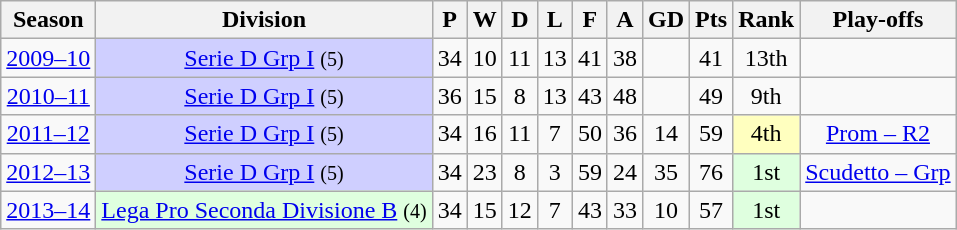<table class="wikitable sortable" style="text-align:center;">
<tr>
<th>Season</th>
<th class="unsortable">Division</th>
<th>P</th>
<th>W</th>
<th>D</th>
<th>L</th>
<th>F</th>
<th>A</th>
<th>GD</th>
<th>Pts</th>
<th>Rank</th>
<th>Play-offs</th>
</tr>
<tr>
<td><a href='#'>2009–10</a></td>
<td bgcolor="#CFCFFF"><a href='#'>Serie D Grp I</a> <small>(5)</small></td>
<td>34</td>
<td>10</td>
<td>11</td>
<td>13</td>
<td>41</td>
<td>38</td>
<td></td>
<td>41</td>
<td>13th</td>
<td></td>
</tr>
<tr>
<td><a href='#'>2010–11</a></td>
<td bgcolor="#CFCFFF"><a href='#'>Serie D Grp I</a> <small>(5)</small></td>
<td>36</td>
<td>15</td>
<td>8</td>
<td>13</td>
<td>43</td>
<td>48</td>
<td></td>
<td>49</td>
<td>9th</td>
<td></td>
</tr>
<tr>
<td><a href='#'>2011–12</a></td>
<td bgcolor="#CFCFFF"><a href='#'>Serie D Grp I</a> <small>(5)</small></td>
<td>34</td>
<td>16</td>
<td>11</td>
<td>7</td>
<td>50</td>
<td>36</td>
<td>14</td>
<td>59</td>
<td bgcolor="#FFFFBF">4th</td>
<td><a href='#'>Prom – R2</a></td>
</tr>
<tr>
<td><a href='#'>2012–13</a></td>
<td bgcolor="#CFCFFF"><a href='#'>Serie D Grp I</a> <small>(5)</small></td>
<td>34</td>
<td>23</td>
<td>8</td>
<td>3</td>
<td>59</td>
<td>24</td>
<td>35</td>
<td>76</td>
<td bgcolor="#DFFFDF">1st</td>
<td><a href='#'>Scudetto – Grp</a></td>
</tr>
<tr>
<td><a href='#'>2013–14</a></td>
<td bgcolor="#DFFFDF"><a href='#'>Lega Pro Seconda Divisione B</a> <small>(4)</small></td>
<td>34</td>
<td>15</td>
<td>12</td>
<td>7</td>
<td>43</td>
<td>33</td>
<td>10</td>
<td>57</td>
<td bgcolor="#DFFFDF">1st</td>
<td></td>
</tr>
</table>
